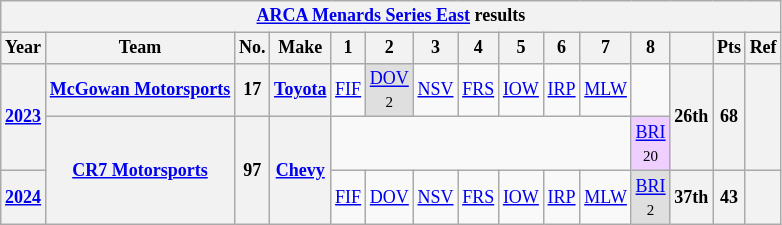<table class="wikitable" style="text-align:center; font-size:75%">
<tr>
<th colspan=15><a href='#'>ARCA Menards Series East</a> results</th>
</tr>
<tr>
<th>Year</th>
<th>Team</th>
<th>No.</th>
<th>Make</th>
<th>1</th>
<th>2</th>
<th>3</th>
<th>4</th>
<th>5</th>
<th>6</th>
<th>7</th>
<th>8</th>
<th></th>
<th>Pts</th>
<th>Ref</th>
</tr>
<tr>
<th rowspan=2><a href='#'>2023</a></th>
<th><a href='#'>McGowan Motorsports</a></th>
<th>17</th>
<th><a href='#'>Toyota</a></th>
<td><a href='#'>FIF</a></td>
<td style="background:#DFDFDF;"><a href='#'>DOV</a><br><small>2</small></td>
<td><a href='#'>NSV</a></td>
<td><a href='#'>FRS</a></td>
<td><a href='#'>IOW</a></td>
<td><a href='#'>IRP</a></td>
<td><a href='#'>MLW</a></td>
<td></td>
<th rowspan=2>26th</th>
<th rowspan=2>68</th>
<th rowspan=2></th>
</tr>
<tr>
<th rowspan=2><a href='#'>CR7 Motorsports</a></th>
<th rowspan=2>97</th>
<th rowspan=2><a href='#'>Chevy</a></th>
<td colspan=7></td>
<td style="background:#EFCFFF;"><a href='#'>BRI</a><br><small>20</small></td>
</tr>
<tr>
<th><a href='#'>2024</a></th>
<td><a href='#'>FIF</a></td>
<td><a href='#'>DOV</a></td>
<td><a href='#'>NSV</a></td>
<td><a href='#'>FRS</a></td>
<td><a href='#'>IOW</a></td>
<td><a href='#'>IRP</a></td>
<td><a href='#'>MLW</a></td>
<td style="background:#DFDFDF;"><a href='#'>BRI</a><br><small>2</small></td>
<th>37th</th>
<th>43</th>
<th></th>
</tr>
</table>
